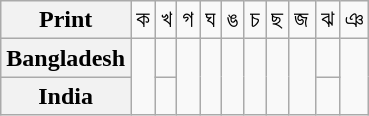<table class="wikitable Unicode" style="text-align:center;">
<tr>
<th>Print</th>
<td>ক</td>
<td>খ</td>
<td>গ</td>
<td>ঘ</td>
<td>ঙ</td>
<td>চ</td>
<td>ছ</td>
<td>জ</td>
<td>ঝ</td>
<td>ঞ</td>
</tr>
<tr>
<th>Bangladesh</th>
<td rowspan=2></td>
<td></td>
<td rowspan=2></td>
<td rowspan=2></td>
<td rowspan=2></td>
<td rowspan=2></td>
<td rowspan=2></td>
<td rowspan=2></td>
<td></td>
<td rowspan=2></td>
</tr>
<tr>
<th>India</th>
<td></td>
<td></td>
</tr>
</table>
